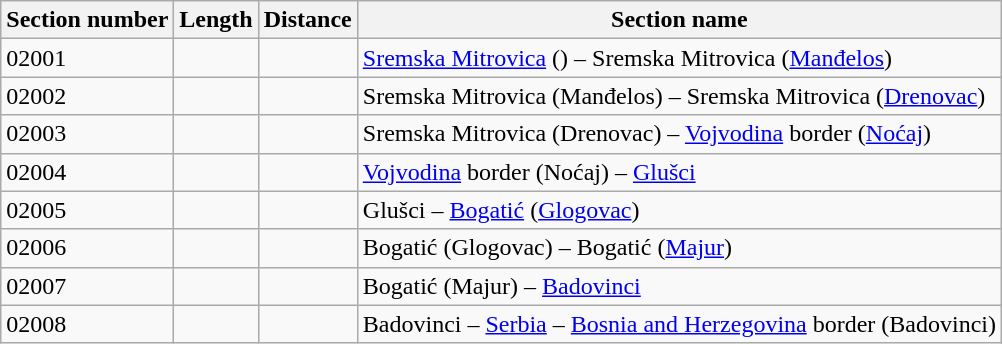<table class="wikitable">
<tr>
<th>Section number</th>
<th>Length</th>
<th>Distance</th>
<th>Section name</th>
</tr>
<tr>
<td>02001</td>
<td></td>
<td></td>
<td><a href='#'>Sremska Mitrovica</a> () – Sremska Mitrovica (<a href='#'>Manđelos</a>)</td>
</tr>
<tr>
<td>02002</td>
<td></td>
<td></td>
<td>Sremska Mitrovica (Manđelos) – Sremska Mitrovica (<a href='#'>Drenovac</a>)</td>
</tr>
<tr>
<td>02003</td>
<td></td>
<td></td>
<td>Sremska Mitrovica (Drenovac) – <a href='#'>Vojvodina</a> border (<a href='#'>Noćaj</a>)</td>
</tr>
<tr>
<td>02004</td>
<td></td>
<td></td>
<td><a href='#'>Vojvodina</a> border (Noćaj) – <a href='#'>Glušci</a></td>
</tr>
<tr>
<td>02005</td>
<td></td>
<td></td>
<td>Glušci – <a href='#'>Bogatić</a> (<a href='#'>Glogovac</a>)</td>
</tr>
<tr>
<td>02006</td>
<td></td>
<td></td>
<td>Bogatić (Glogovac) – Bogatić (<a href='#'>Majur</a>)</td>
</tr>
<tr>
<td>02007</td>
<td></td>
<td></td>
<td>Bogatić (Majur) – <a href='#'>Badovinci</a></td>
</tr>
<tr>
<td>02008</td>
<td></td>
<td></td>
<td>Badovinci – <a href='#'>Serbia</a> – <a href='#'>Bosnia and Herzegovina</a> border (Badovinci)</td>
</tr>
</table>
